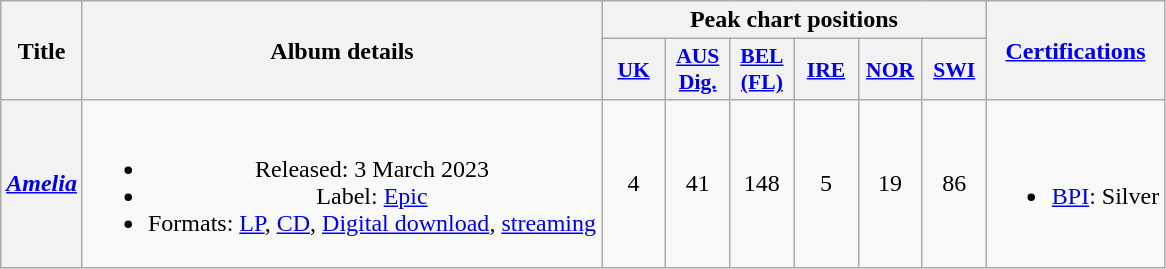<table class="wikitable plainrowheaders" style="text-align:center;">
<tr>
<th scope="col" rowspan="2">Title</th>
<th scope="col" rowspan="2">Album details</th>
<th scope="col" colspan="6">Peak chart positions</th>
<th scope="col" rowspan="2"><a href='#'>Certifications</a></th>
</tr>
<tr>
<th scope="col" style="width:2.5em;font-size:90%;"><a href='#'>UK</a><br></th>
<th scope="col" style="width:2.5em;font-size:90%;"><a href='#'>AUS<br>Dig.</a><br></th>
<th scope="col" style="width:2.5em;font-size:90%;"><a href='#'>BEL<br>(FL)</a><br></th>
<th scope="col" style="width:2.5em;font-size:90%;"><a href='#'>IRE</a><br></th>
<th scope="col" style="width:2.5em;font-size:90%;"><a href='#'>NOR</a><br></th>
<th scope="col" style="width:2.5em;font-size:90%;"><a href='#'>SWI</a><br></th>
</tr>
<tr>
<th scope="row"><em><a href='#'>Amelia</a></em></th>
<td><br><ul><li>Released: 3 March 2023</li><li>Label: <a href='#'>Epic</a></li><li>Formats: <a href='#'>LP</a>, <a href='#'>CD</a>, <a href='#'>Digital download</a>, <a href='#'>streaming</a></li></ul></td>
<td>4</td>
<td>41</td>
<td>148</td>
<td>5</td>
<td>19</td>
<td>86</td>
<td><br><ul><li><a href='#'>BPI</a>: Silver</li></ul></td>
</tr>
</table>
